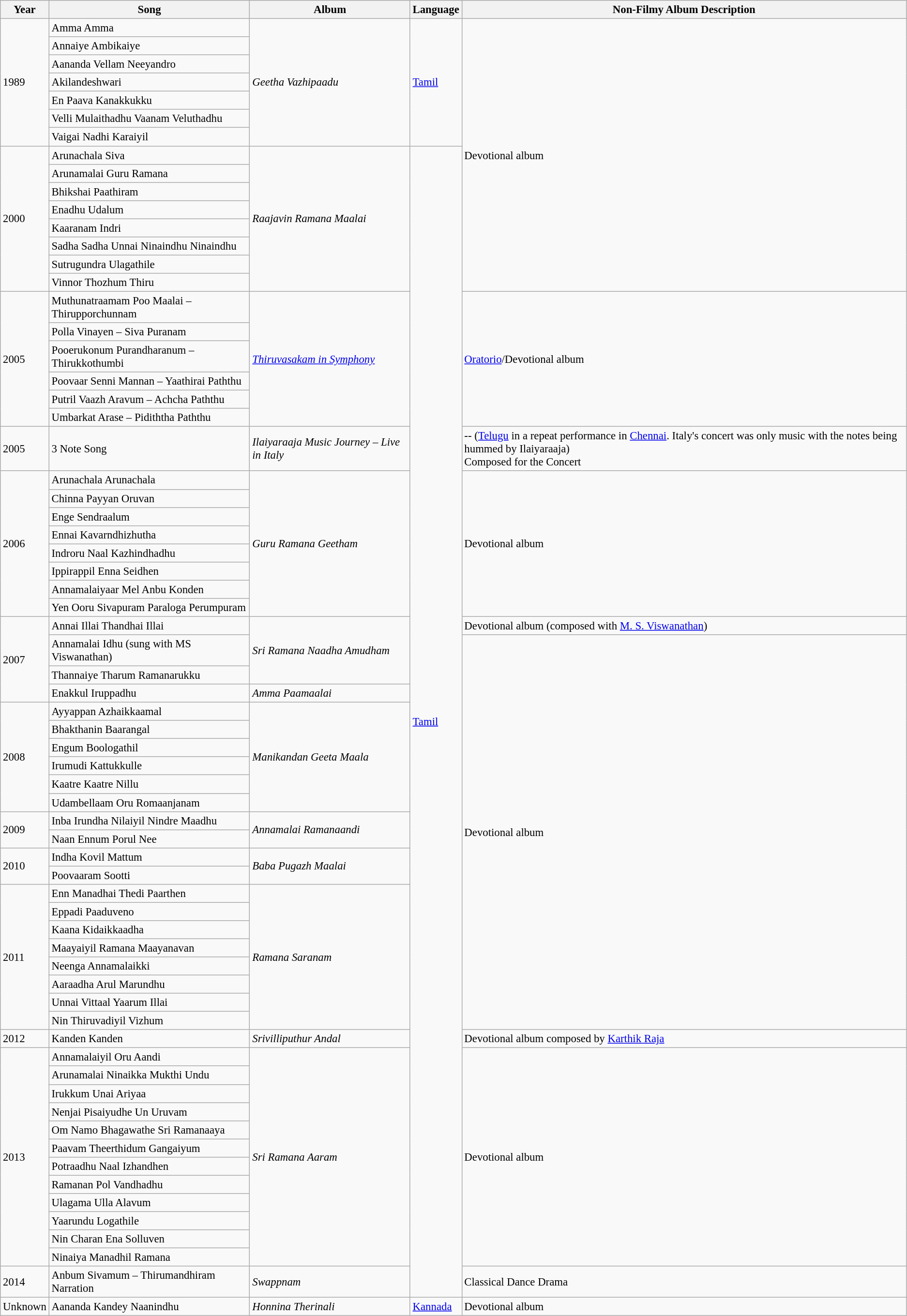<table class="wikitable sortable" style="font-size:95%;">
<tr>
<th>Year</th>
<th>Song</th>
<th>Album</th>
<th>Language</th>
<th>Non-Filmy Album Description</th>
</tr>
<tr>
<td rowspan="7">1989</td>
<td>Amma Amma</td>
<td rowspan="7"><em>Geetha Vazhipaadu</em></td>
<td rowspan="7"><a href='#'>Tamil</a></td>
<td rowspan="15">Devotional album</td>
</tr>
<tr>
<td>Annaiye Ambikaiye</td>
</tr>
<tr>
<td>Aananda Vellam Neeyandro</td>
</tr>
<tr>
<td>Akilandeshwari</td>
</tr>
<tr>
<td>En Paava Kanakkukku</td>
</tr>
<tr>
<td>Velli Mulaithadhu Vaanam Veluthadhu</td>
</tr>
<tr>
<td>Vaigai Nadhi Karaiyil</td>
</tr>
<tr>
<td rowspan="8">2000</td>
<td>Arunachala Siva</td>
<td rowspan="8"><em>Raajavin Ramana Maalai</em></td>
<td rowspan="59"><a href='#'>Tamil</a></td>
</tr>
<tr>
<td>Arunamalai Guru Ramana</td>
</tr>
<tr>
<td>Bhikshai Paathiram</td>
</tr>
<tr>
<td>Enadhu Udalum</td>
</tr>
<tr>
<td>Kaaranam Indri</td>
</tr>
<tr>
<td>Sadha Sadha Unnai Ninaindhu Ninaindhu</td>
</tr>
<tr>
<td>Sutrugundra Ulagathile</td>
</tr>
<tr>
<td>Vinnor Thozhum Thiru</td>
</tr>
<tr>
<td rowspan="6">2005</td>
<td>Muthunatraamam Poo Maalai – Thirupporchunnam</td>
<td rowspan="6"><em><a href='#'>Thiruvasakam in Symphony</a></em></td>
<td rowspan="6"><a href='#'>Oratorio</a>/Devotional album</td>
</tr>
<tr>
<td>Polla Vinayen – Siva Puranam</td>
</tr>
<tr>
<td>Pooerukonum Purandharanum – Thirukkothumbi</td>
</tr>
<tr>
<td>Poovaar Senni Mannan – Yaathirai Paththu</td>
</tr>
<tr>
<td>Putril Vaazh Aravum – Achcha Paththu</td>
</tr>
<tr>
<td>Umbarkat Arase – Pidiththa Paththu</td>
</tr>
<tr>
<td>2005</td>
<td>3 Note Song</td>
<td><em>Ilaiyaraaja Music Journey – Live in Italy</em></td>
<td>-- (<a href='#'>Telugu</a> in a repeat performance in <a href='#'>Chennai</a>. Italy's concert was only music with the notes being hummed by Ilaiyaraaja)<br>Composed for the Concert</td>
</tr>
<tr>
<td rowspan="8">2006</td>
<td>Arunachala Arunachala</td>
<td rowspan="8"><em>Guru Ramana Geetham</em></td>
<td rowspan="8">Devotional album</td>
</tr>
<tr>
<td>Chinna Payyan Oruvan</td>
</tr>
<tr>
<td>Enge Sendraalum</td>
</tr>
<tr>
<td>Ennai Kavarndhizhutha</td>
</tr>
<tr>
<td>Indroru Naal Kazhindhadhu</td>
</tr>
<tr>
<td>Ippirappil Enna Seidhen</td>
</tr>
<tr>
<td>Annamalaiyaar Mel Anbu Konden</td>
</tr>
<tr>
<td>Yen Ooru Sivapuram Paraloga Perumpuram</td>
</tr>
<tr>
<td rowspan="4">2007</td>
<td>Annai Illai Thandhai Illai</td>
<td rowspan="3"><em>Sri Ramana Naadha Amudham</em></td>
<td>Devotional album (composed with <a href='#'>M. S. Viswanathan</a>)</td>
</tr>
<tr>
<td>Annamalai Idhu (sung with MS Viswanathan)</td>
<td rowspan="21">Devotional album</td>
</tr>
<tr>
<td>Thannaiye Tharum Ramanarukku</td>
</tr>
<tr>
<td>Enakkul Iruppadhu</td>
<td><em>Amma Paamaalai</em></td>
</tr>
<tr>
<td rowspan="6">2008</td>
<td>Ayyappan Azhaikkaamal</td>
<td rowspan="6"><em>Manikandan Geeta Maala</em></td>
</tr>
<tr>
<td>Bhakthanin Baarangal</td>
</tr>
<tr>
<td>Engum Boologathil</td>
</tr>
<tr>
<td>Irumudi Kattukkulle</td>
</tr>
<tr>
<td>Kaatre Kaatre Nillu</td>
</tr>
<tr>
<td>Udambellaam Oru Romaanjanam</td>
</tr>
<tr>
<td rowspan="2">2009</td>
<td>Inba Irundha Nilaiyil Nindre Maadhu</td>
<td rowspan="2"><em>Annamalai Ramanaandi</em></td>
</tr>
<tr>
<td>Naan Ennum Porul Nee</td>
</tr>
<tr>
<td rowspan="2">2010</td>
<td>Indha Kovil Mattum</td>
<td rowspan="2"><em>Baba Pugazh Maalai</em></td>
</tr>
<tr>
<td>Poovaaram Sootti</td>
</tr>
<tr>
<td rowspan="8">2011</td>
<td>Enn Manadhai Thedi Paarthen</td>
<td rowspan="8"><em>Ramana Saranam</em></td>
</tr>
<tr>
<td>Eppadi Paaduveno</td>
</tr>
<tr>
<td>Kaana Kidaikkaadha</td>
</tr>
<tr>
<td>Maayaiyil Ramana Maayanavan</td>
</tr>
<tr>
<td>Neenga Annamalaikki</td>
</tr>
<tr>
<td>Aaraadha Arul Marundhu</td>
</tr>
<tr>
<td>Unnai Vittaal Yaarum Illai</td>
</tr>
<tr>
<td>Nin Thiruvadiyil Vizhum</td>
</tr>
<tr>
<td>2012</td>
<td>Kanden Kanden</td>
<td><em>Srivilliputhur Andal</em></td>
<td>Devotional album composed by <a href='#'>Karthik Raja</a></td>
</tr>
<tr>
<td rowspan="12">2013</td>
<td>Annamalaiyil Oru Aandi</td>
<td rowspan="12"><em>Sri Ramana Aaram</em></td>
<td rowspan="12">Devotional album</td>
</tr>
<tr>
<td>Arunamalai Ninaikka Mukthi Undu</td>
</tr>
<tr>
<td>Irukkum Unai Ariyaa</td>
</tr>
<tr>
<td>Nenjai Pisaiyudhe Un Uruvam</td>
</tr>
<tr>
<td>Om Namo Bhagawathe Sri Ramanaaya</td>
</tr>
<tr>
<td>Paavam Theerthidum Gangaiyum</td>
</tr>
<tr>
<td>Potraadhu Naal Izhandhen</td>
</tr>
<tr>
<td>Ramanan Pol Vandhadhu</td>
</tr>
<tr>
<td>Ulagama Ulla Alavum</td>
</tr>
<tr>
<td>Yaarundu Logathile</td>
</tr>
<tr>
<td>Nin Charan Ena Solluven</td>
</tr>
<tr>
<td>Ninaiya Manadhil Ramana</td>
</tr>
<tr>
<td>2014</td>
<td>Anbum Sivamum – Thirumandhiram Narration</td>
<td><em>Swappnam</em></td>
<td>Classical Dance Drama</td>
</tr>
<tr>
<td>Unknown</td>
<td>Aananda Kandey Naanindhu</td>
<td><em>Honnina Therinali</em></td>
<td><a href='#'>Kannada</a></td>
<td>Devotional album</td>
</tr>
</table>
